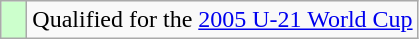<table class="wikitable">
<tr>
<td width=10px bgcolor="#ccffcc"></td>
<td>Qualified for the <a href='#'>2005 U-21 World Cup</a></td>
</tr>
</table>
